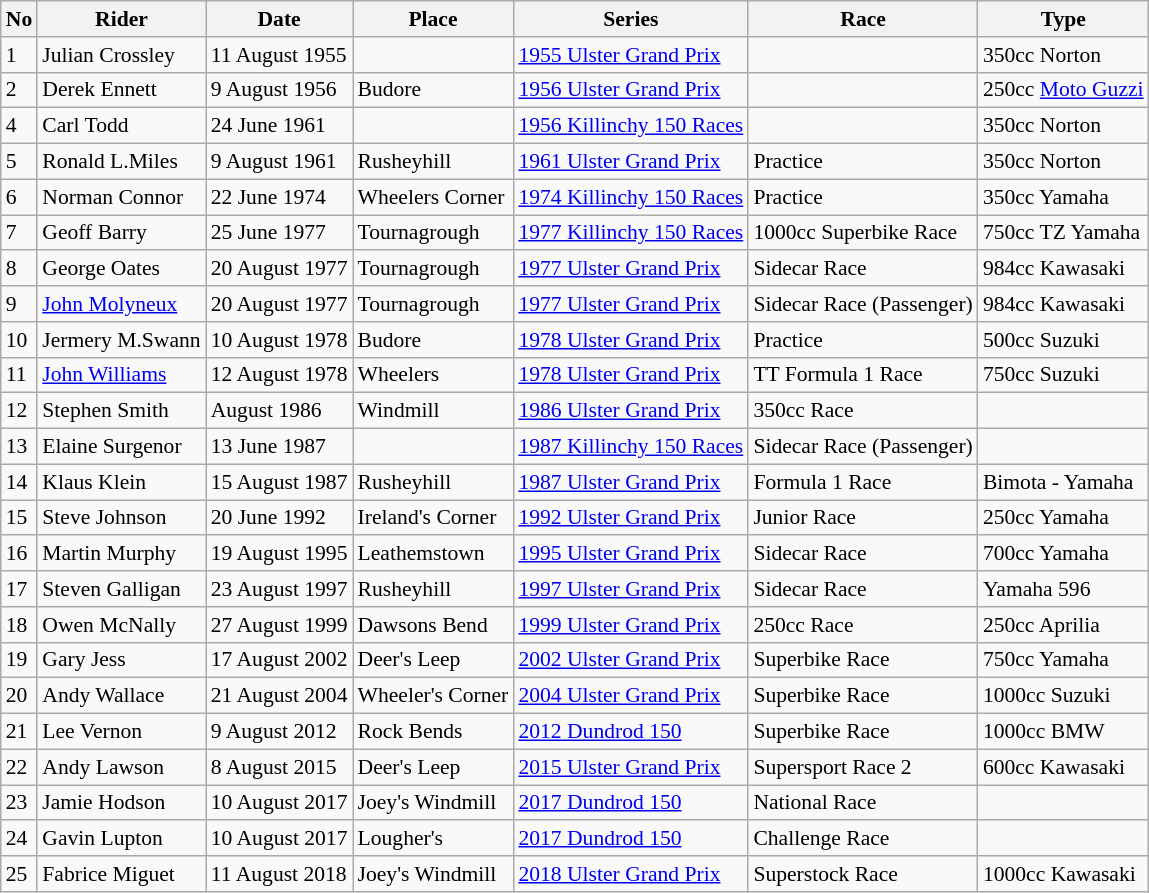<table class="wikitable" style="font-size: 90%;">
<tr>
<th>No</th>
<th>Rider</th>
<th>Date</th>
<th>Place</th>
<th>Series</th>
<th>Race</th>
<th>Type</th>
</tr>
<tr>
<td>1</td>
<td> Julian Crossley</td>
<td>11 August 1955</td>
<td></td>
<td><a href='#'>1955 Ulster Grand Prix</a></td>
<td></td>
<td>350cc Norton</td>
</tr>
<tr>
<td>2</td>
<td>  Derek Ennett</td>
<td>9 August 1956</td>
<td>Budore</td>
<td><a href='#'>1956 Ulster Grand Prix</a></td>
<td></td>
<td>250cc <a href='#'>Moto Guzzi</a></td>
</tr>
<tr>
<td>4</td>
<td> Carl Todd</td>
<td>24 June 1961</td>
<td></td>
<td><a href='#'>1956 Killinchy 150 Races</a></td>
<td></td>
<td>350cc Norton</td>
</tr>
<tr>
<td>5</td>
<td> Ronald L.Miles</td>
<td>9 August 1961</td>
<td>Rusheyhill</td>
<td><a href='#'>1961 Ulster Grand Prix</a></td>
<td>Practice</td>
<td>350cc Norton</td>
</tr>
<tr>
<td>6</td>
<td> Norman Connor</td>
<td>22 June 1974</td>
<td>Wheelers Corner</td>
<td><a href='#'>1974 Killinchy 150 Races</a></td>
<td>Practice</td>
<td>350cc Yamaha</td>
</tr>
<tr>
<td>7</td>
<td> Geoff Barry</td>
<td>25 June 1977</td>
<td>Tournagrough</td>
<td><a href='#'>1977 Killinchy 150 Races</a></td>
<td>1000cc Superbike Race</td>
<td>750cc TZ Yamaha</td>
</tr>
<tr>
<td>8</td>
<td> George Oates</td>
<td>20 August 1977</td>
<td>Tournagrough</td>
<td><a href='#'>1977 Ulster Grand Prix</a></td>
<td>Sidecar Race</td>
<td>984cc Kawasaki</td>
</tr>
<tr>
<td>9</td>
<td> <a href='#'>John Molyneux</a> </td>
<td>20 August 1977</td>
<td>Tournagrough</td>
<td><a href='#'>1977 Ulster Grand Prix</a></td>
<td>Sidecar Race (Passenger)</td>
<td>984cc Kawasaki</td>
</tr>
<tr>
<td>10</td>
<td> Jermery M.Swann</td>
<td>10 August 1978</td>
<td>Budore</td>
<td><a href='#'>1978 Ulster Grand Prix</a></td>
<td>Practice</td>
<td>500cc Suzuki</td>
</tr>
<tr>
<td>11</td>
<td> <a href='#'>John Williams</a></td>
<td>12 August 1978</td>
<td>Wheelers</td>
<td><a href='#'>1978 Ulster Grand Prix</a></td>
<td>TT Formula 1 Race</td>
<td>750cc Suzuki</td>
</tr>
<tr>
<td>12</td>
<td> Stephen Smith</td>
<td>August 1986</td>
<td>Windmill</td>
<td><a href='#'>1986 Ulster Grand Prix</a></td>
<td>350cc Race</td>
<td></td>
</tr>
<tr>
<td>13</td>
<td> Elaine Surgenor</td>
<td>13 June 1987</td>
<td Deers Leap></td>
<td><a href='#'>1987 Killinchy 150 Races</a></td>
<td>Sidecar Race (Passenger)</td>
<td></td>
</tr>
<tr>
<td>14</td>
<td> Klaus Klein</td>
<td>15 August 1987</td>
<td>Rusheyhill</td>
<td><a href='#'>1987 Ulster Grand Prix</a></td>
<td>Formula 1 Race</td>
<td>Bimota - Yamaha</td>
</tr>
<tr>
<td>15</td>
<td>  Steve Johnson</td>
<td>20 June 1992</td>
<td>Ireland's Corner</td>
<td><a href='#'>1992 Ulster Grand Prix</a></td>
<td>Junior Race</td>
<td>250cc Yamaha</td>
</tr>
<tr>
<td>16</td>
<td> Martin Murphy</td>
<td>19 August  1995</td>
<td>Leathemstown</td>
<td><a href='#'>1995 Ulster Grand Prix</a></td>
<td>Sidecar Race</td>
<td>700cc Yamaha</td>
</tr>
<tr>
<td>17</td>
<td> Steven Galligan</td>
<td>23 August  1997</td>
<td>Rusheyhill</td>
<td><a href='#'>1997 Ulster Grand Prix</a></td>
<td>Sidecar Race</td>
<td>Yamaha 596</td>
</tr>
<tr>
<td>18</td>
<td> Owen McNally</td>
<td>27 August  1999</td>
<td>Dawsons Bend</td>
<td><a href='#'>1999 Ulster Grand Prix</a></td>
<td>250cc Race</td>
<td>250cc Aprilia</td>
</tr>
<tr>
<td>19</td>
<td> Gary Jess</td>
<td>17 August  2002</td>
<td>Deer's Leep</td>
<td><a href='#'>2002 Ulster Grand Prix</a></td>
<td>Superbike Race</td>
<td>750cc Yamaha</td>
</tr>
<tr>
<td>20</td>
<td> Andy Wallace</td>
<td>21 August  2004</td>
<td>Wheeler's Corner</td>
<td><a href='#'>2004 Ulster Grand Prix</a></td>
<td>Superbike Race</td>
<td>1000cc Suzuki</td>
</tr>
<tr>
<td>21</td>
<td> Lee Vernon</td>
<td>9 August  2012</td>
<td>Rock Bends</td>
<td><a href='#'>2012 Dundrod 150</a></td>
<td>Superbike Race</td>
<td>1000cc BMW</td>
</tr>
<tr>
<td>22</td>
<td> Andy Lawson</td>
<td>8 August  2015</td>
<td>Deer's Leep</td>
<td><a href='#'>2015 Ulster Grand Prix</a></td>
<td>Supersport Race 2</td>
<td>600cc Kawasaki</td>
</tr>
<tr>
<td>23</td>
<td> Jamie Hodson</td>
<td>10 August  2017</td>
<td>Joey's Windmill</td>
<td><a href='#'>2017 Dundrod 150</a></td>
<td>National Race</td>
<td></td>
</tr>
<tr>
<td>24</td>
<td> Gavin Lupton</td>
<td>10 August  2017</td>
<td>Lougher's</td>
<td><a href='#'>2017 Dundrod 150</a></td>
<td>Challenge Race</td>
<td></td>
</tr>
<tr>
<td>25</td>
<td> Fabrice Miguet</td>
<td>11 August  2018</td>
<td>Joey's Windmill</td>
<td><a href='#'>2018 Ulster Grand Prix</a></td>
<td>Superstock Race</td>
<td>1000cc Kawasaki</td>
</tr>
</table>
